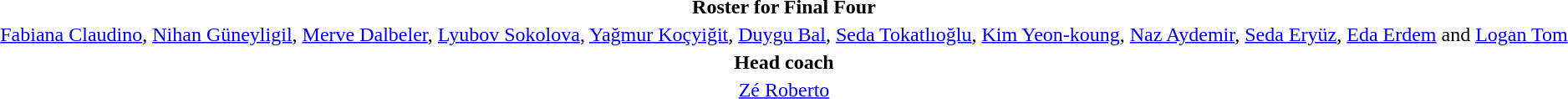<table style="text-align: center; margin-top: 2em; margin-left: auto; margin-right: auto">
<tr>
<td><strong>Roster for Final Four</strong></td>
</tr>
<tr>
<td><a href='#'>Fabiana Claudino</a>, <a href='#'>Nihan Güneyligil</a>, <a href='#'>Merve Dalbeler</a>, <a href='#'>Lyubov Sokolova</a>, <a href='#'>Yağmur Koçyiğit</a>, <a href='#'>Duygu Bal</a>, <a href='#'>Seda Tokatlıoğlu</a>, <a href='#'>Kim Yeon-koung</a>, <a href='#'>Naz Aydemir</a>, <a href='#'>Seda Eryüz</a>, <a href='#'>Eda Erdem</a> and <a href='#'>Logan Tom</a></td>
</tr>
<tr>
<td><strong>Head coach</strong></td>
</tr>
<tr>
<td><a href='#'>Zé Roberto</a></td>
</tr>
</table>
